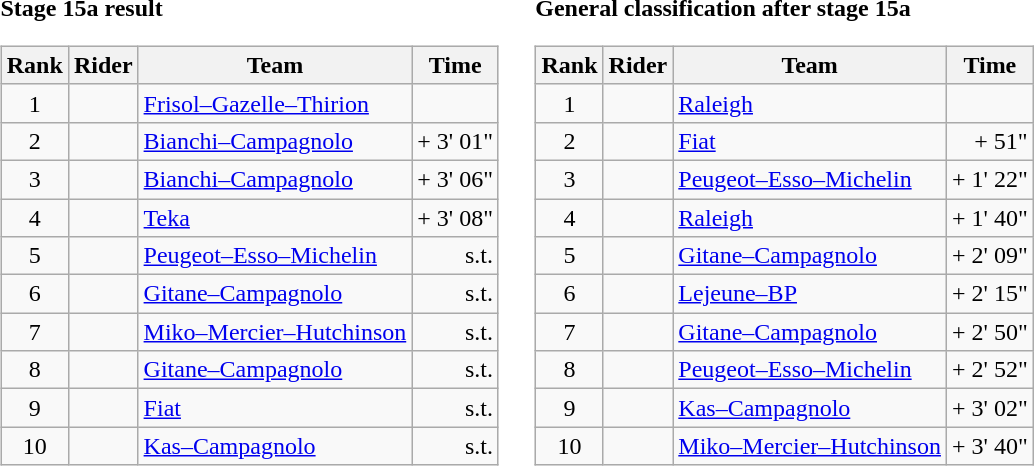<table>
<tr>
<td><strong>Stage 15a result</strong><br><table class="wikitable">
<tr>
<th scope="col">Rank</th>
<th scope="col">Rider</th>
<th scope="col">Team</th>
<th scope="col">Time</th>
</tr>
<tr>
<td style="text-align:center;">1</td>
<td></td>
<td><a href='#'>Frisol–Gazelle–Thirion</a></td>
<td style="text-align:right;"></td>
</tr>
<tr>
<td style="text-align:center;">2</td>
<td></td>
<td><a href='#'>Bianchi–Campagnolo</a></td>
<td style="text-align:right;">+ 3' 01"</td>
</tr>
<tr>
<td style="text-align:center;">3</td>
<td></td>
<td><a href='#'>Bianchi–Campagnolo</a></td>
<td style="text-align:right;">+ 3' 06"</td>
</tr>
<tr>
<td style="text-align:center;">4</td>
<td></td>
<td><a href='#'>Teka</a></td>
<td style="text-align:right;">+ 3' 08"</td>
</tr>
<tr>
<td style="text-align:center;">5</td>
<td></td>
<td><a href='#'>Peugeot–Esso–Michelin</a></td>
<td style="text-align:right;">s.t.</td>
</tr>
<tr>
<td style="text-align:center;">6</td>
<td></td>
<td><a href='#'>Gitane–Campagnolo</a></td>
<td style="text-align:right;">s.t.</td>
</tr>
<tr>
<td style="text-align:center;">7</td>
<td></td>
<td><a href='#'>Miko–Mercier–Hutchinson</a></td>
<td style="text-align:right;">s.t.</td>
</tr>
<tr>
<td style="text-align:center;">8</td>
<td></td>
<td><a href='#'>Gitane–Campagnolo</a></td>
<td style="text-align:right;">s.t.</td>
</tr>
<tr>
<td style="text-align:center;">9</td>
<td></td>
<td><a href='#'>Fiat</a></td>
<td style="text-align:right;">s.t.</td>
</tr>
<tr>
<td style="text-align:center;">10</td>
<td></td>
<td><a href='#'>Kas–Campagnolo</a></td>
<td style="text-align:right;">s.t.</td>
</tr>
</table>
</td>
<td></td>
<td><strong>General classification after stage 15a</strong><br><table class="wikitable">
<tr>
<th scope="col">Rank</th>
<th scope="col">Rider</th>
<th scope="col">Team</th>
<th scope="col">Time</th>
</tr>
<tr>
<td style="text-align:center;">1</td>
<td> </td>
<td><a href='#'>Raleigh</a></td>
<td style="text-align:right;"></td>
</tr>
<tr>
<td style="text-align:center;">2</td>
<td></td>
<td><a href='#'>Fiat</a></td>
<td style="text-align:right;">+ 51"</td>
</tr>
<tr>
<td style="text-align:center;">3</td>
<td></td>
<td><a href='#'>Peugeot–Esso–Michelin</a></td>
<td style="text-align:right;">+ 1' 22"</td>
</tr>
<tr>
<td style="text-align:center;">4</td>
<td></td>
<td><a href='#'>Raleigh</a></td>
<td style="text-align:right;">+ 1' 40"</td>
</tr>
<tr>
<td style="text-align:center;">5</td>
<td></td>
<td><a href='#'>Gitane–Campagnolo</a></td>
<td style="text-align:right;">+ 2' 09"</td>
</tr>
<tr>
<td style="text-align:center;">6</td>
<td></td>
<td><a href='#'>Lejeune–BP</a></td>
<td style="text-align:right;">+ 2' 15"</td>
</tr>
<tr>
<td style="text-align:center;">7</td>
<td></td>
<td><a href='#'>Gitane–Campagnolo</a></td>
<td style="text-align:right;">+ 2' 50"</td>
</tr>
<tr>
<td style="text-align:center;">8</td>
<td></td>
<td><a href='#'>Peugeot–Esso–Michelin</a></td>
<td style="text-align:right;">+ 2' 52"</td>
</tr>
<tr>
<td style="text-align:center;">9</td>
<td></td>
<td><a href='#'>Kas–Campagnolo</a></td>
<td style="text-align:right;">+ 3' 02"</td>
</tr>
<tr>
<td style="text-align:center;">10</td>
<td></td>
<td><a href='#'>Miko–Mercier–Hutchinson</a></td>
<td style="text-align:right;">+ 3' 40"</td>
</tr>
</table>
</td>
</tr>
</table>
